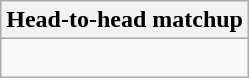<table class="wikitable collapsible collapsed">
<tr>
<th>Head-to-head matchup</th>
</tr>
<tr>
<td><br></td>
</tr>
</table>
